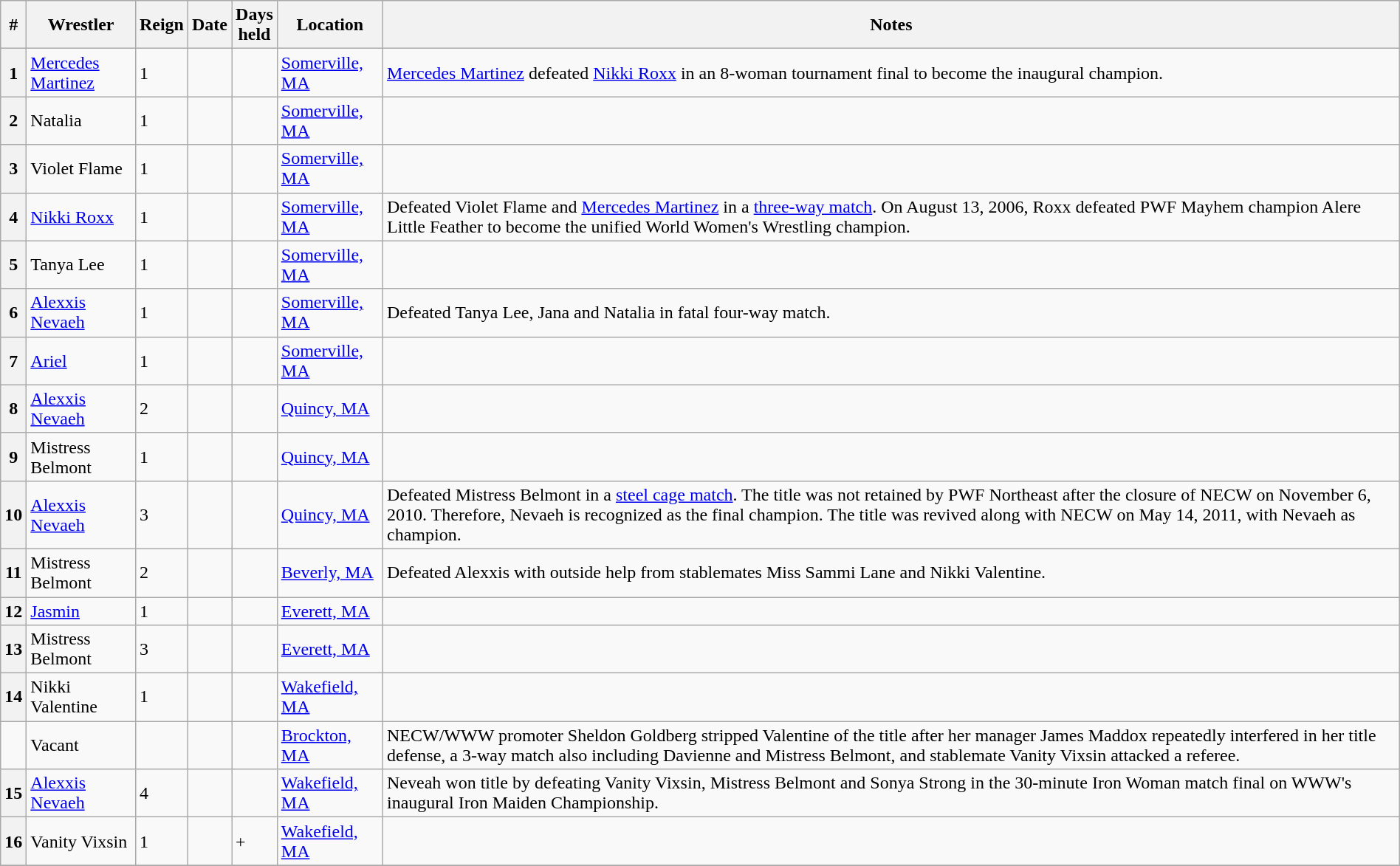<table class="wikitable sortable" width=100%>
<tr>
<th>#</th>
<th>Wrestler</th>
<th>Reign</th>
<th>Date</th>
<th>Days<br>held</th>
<th>Location</th>
<th>Notes</th>
</tr>
<tr>
<th>1</th>
<td><a href='#'>Mercedes Martinez</a></td>
<td>1</td>
<td></td>
<td></td>
<td><a href='#'>Somerville, MA</a></td>
<td><a href='#'>Mercedes Martinez</a> defeated <a href='#'>Nikki Roxx</a> in an 8-woman tournament final to become the inaugural champion.</td>
</tr>
<tr>
<th>2</th>
<td>Natalia</td>
<td>1</td>
<td></td>
<td></td>
<td><a href='#'>Somerville, MA</a></td>
<td></td>
</tr>
<tr>
<th>3</th>
<td>Violet Flame</td>
<td>1</td>
<td></td>
<td></td>
<td><a href='#'>Somerville, MA</a></td>
<td></td>
</tr>
<tr>
<th>4</th>
<td><a href='#'>Nikki Roxx</a></td>
<td>1</td>
<td></td>
<td></td>
<td><a href='#'>Somerville, MA</a></td>
<td>Defeated Violet Flame and <a href='#'>Mercedes Martinez</a> in a <a href='#'>three-way match</a>. On August 13, 2006, Roxx defeated PWF Mayhem champion Alere Little Feather to become the unified World Women's Wrestling champion.</td>
</tr>
<tr>
<th>5</th>
<td>Tanya Lee</td>
<td>1</td>
<td></td>
<td></td>
<td><a href='#'>Somerville, MA</a></td>
<td></td>
</tr>
<tr>
<th>6</th>
<td><a href='#'>Alexxis Nevaeh</a></td>
<td>1</td>
<td></td>
<td></td>
<td><a href='#'>Somerville, MA</a></td>
<td>Defeated Tanya Lee, Jana and Natalia in fatal four-way match.</td>
</tr>
<tr>
<th>7</th>
<td><a href='#'>Ariel</a></td>
<td>1</td>
<td></td>
<td></td>
<td><a href='#'>Somerville, MA</a></td>
<td></td>
</tr>
<tr>
<th>8</th>
<td><a href='#'>Alexxis Nevaeh</a></td>
<td>2</td>
<td></td>
<td></td>
<td><a href='#'>Quincy, MA</a></td>
<td></td>
</tr>
<tr>
<th>9</th>
<td>Mistress Belmont</td>
<td>1</td>
<td></td>
<td></td>
<td><a href='#'>Quincy, MA</a></td>
<td></td>
</tr>
<tr>
<th>10</th>
<td><a href='#'>Alexxis Nevaeh</a></td>
<td>3</td>
<td></td>
<td></td>
<td><a href='#'>Quincy, MA</a></td>
<td>Defeated Mistress Belmont in a <a href='#'>steel cage match</a>. The title was not retained by PWF Northeast after the closure of NECW on November 6, 2010. Therefore, Nevaeh is recognized as the final champion. The title was revived along with NECW on May 14, 2011, with Nevaeh as champion.</td>
</tr>
<tr>
<th>11</th>
<td>Mistress Belmont</td>
<td>2</td>
<td></td>
<td></td>
<td><a href='#'>Beverly, MA</a></td>
<td>Defeated Alexxis with outside help from stablemates Miss Sammi Lane and Nikki Valentine.</td>
</tr>
<tr>
<th>12</th>
<td><a href='#'>Jasmin</a></td>
<td>1</td>
<td></td>
<td></td>
<td><a href='#'>Everett, MA</a></td>
<td></td>
</tr>
<tr>
<th>13</th>
<td>Mistress Belmont</td>
<td>3</td>
<td></td>
<td></td>
<td><a href='#'>Everett, MA</a></td>
<td></td>
</tr>
<tr>
<th>14</th>
<td>Nikki Valentine</td>
<td>1</td>
<td></td>
<td></td>
<td><a href='#'>Wakefield, MA</a></td>
<td></td>
</tr>
<tr>
<td></td>
<td>Vacant</td>
<td></td>
<td></td>
<td></td>
<td><a href='#'>Brockton, MA</a></td>
<td>NECW/WWW promoter Sheldon Goldberg stripped Valentine of the title after her manager James Maddox repeatedly interfered in her title defense, a 3-way match also including Davienne and Mistress Belmont, and stablemate Vanity Vixsin attacked a referee.</td>
</tr>
<tr>
<th>15</th>
<td><a href='#'>Alexxis Nevaeh</a></td>
<td>4</td>
<td></td>
<td></td>
<td><a href='#'>Wakefield, MA</a></td>
<td>Neveah won title by defeating Vanity Vixsin, Mistress Belmont and Sonya Strong in the 30-minute Iron Woman match final on WWW's inaugural Iron Maiden Championship.</td>
</tr>
<tr>
<th>16</th>
<td>Vanity Vixsin</td>
<td>1</td>
<td></td>
<td>+</td>
<td><a href='#'>Wakefield, MA</a></td>
<td></td>
</tr>
<tr>
</tr>
</table>
